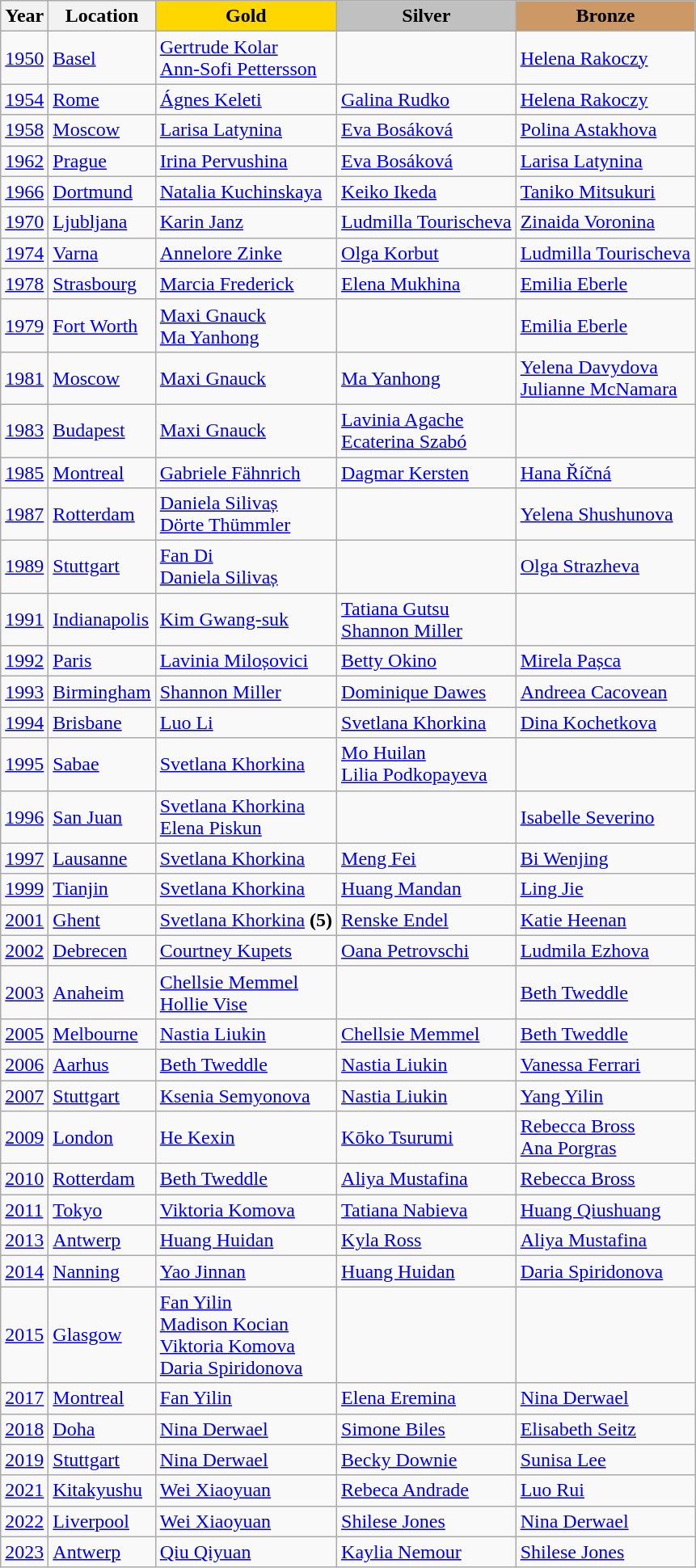<table class="wikitable">
<tr>
<th>Year</th>
<th>Location</th>
<th style="background-color:gold;">Gold</th>
<th style="background-color:silver;">Silver</th>
<th style="background-color:#cc9966;">Bronze</th>
</tr>
<tr>
<td><a href='#'>1950</a></td>
<td> <a href='#'>Basel</a></td>
<td> <a href='#'>Gertrude Kolar</a> <br>  <a href='#'>Ann-Sofi Pettersson</a></td>
<td></td>
<td> <a href='#'>Helena Rakoczy</a></td>
</tr>
<tr>
<td><a href='#'>1954</a></td>
<td> <a href='#'>Rome</a></td>
<td> <a href='#'>Ágnes Keleti</a></td>
<td> <a href='#'>Galina Rudko</a></td>
<td> <a href='#'>Helena Rakoczy</a></td>
</tr>
<tr>
<td><a href='#'>1958</a></td>
<td> <a href='#'>Moscow</a></td>
<td> <a href='#'>Larisa Latynina</a></td>
<td> <a href='#'>Eva Bosáková</a></td>
<td> <a href='#'>Polina Astakhova</a></td>
</tr>
<tr>
<td><a href='#'>1962</a></td>
<td> <a href='#'>Prague</a></td>
<td> <a href='#'>Irina Pervushina</a></td>
<td> <a href='#'>Eva Bosáková</a></td>
<td> <a href='#'>Larisa Latynina</a></td>
</tr>
<tr>
<td><a href='#'>1966</a></td>
<td> <a href='#'>Dortmund</a></td>
<td> <a href='#'>Natalia Kuchinskaya</a></td>
<td> <a href='#'>Keiko Ikeda</a></td>
<td> <a href='#'>Taniko Mitsukuri</a></td>
</tr>
<tr>
<td><a href='#'>1970</a></td>
<td> <a href='#'>Ljubljana</a></td>
<td> <a href='#'>Karin Janz</a></td>
<td> <a href='#'>Ludmilla Tourischeva</a></td>
<td> <a href='#'>Zinaida Voronina</a></td>
</tr>
<tr>
<td><a href='#'>1974</a></td>
<td> <a href='#'>Varna</a></td>
<td> <a href='#'>Annelore Zinke</a></td>
<td> <a href='#'>Olga Korbut</a></td>
<td> <a href='#'>Ludmilla Tourischeva</a></td>
</tr>
<tr>
<td><a href='#'>1978</a></td>
<td> <a href='#'>Strasbourg</a></td>
<td> <a href='#'>Marcia Frederick</a></td>
<td> <a href='#'>Elena Mukhina</a></td>
<td> <a href='#'>Emilia Eberle</a></td>
</tr>
<tr>
<td><a href='#'>1979</a></td>
<td> <a href='#'>Fort Worth</a></td>
<td> <a href='#'>Maxi Gnauck</a> <br>  <a href='#'>Ma Yanhong</a></td>
<td></td>
<td> <a href='#'>Emilia Eberle</a></td>
</tr>
<tr>
<td><a href='#'>1981</a></td>
<td> <a href='#'>Moscow</a></td>
<td> <a href='#'>Maxi Gnauck</a></td>
<td> <a href='#'>Ma Yanhong</a></td>
<td> <a href='#'>Yelena Davydova</a> <br>  <a href='#'>Julianne McNamara</a></td>
</tr>
<tr>
<td><a href='#'>1983</a></td>
<td> <a href='#'>Budapest</a></td>
<td> <a href='#'>Maxi Gnauck</a></td>
<td> <a href='#'>Lavinia Agache</a> <br>  <a href='#'>Ecaterina Szabó</a></td>
<td></td>
</tr>
<tr>
<td><a href='#'>1985</a></td>
<td> <a href='#'>Montreal</a></td>
<td> <a href='#'>Gabriele Fähnrich</a></td>
<td> <a href='#'>Dagmar Kersten</a></td>
<td> <a href='#'>Hana Říčná</a></td>
</tr>
<tr>
<td><a href='#'>1987</a></td>
<td> <a href='#'>Rotterdam</a></td>
<td> <a href='#'>Daniela Silivaș</a><br>  <a href='#'>Dörte Thümmler</a></td>
<td></td>
<td> <a href='#'>Yelena Shushunova</a></td>
</tr>
<tr>
<td><a href='#'>1989</a></td>
<td> <a href='#'>Stuttgart</a></td>
<td> <a href='#'>Fan Di</a> <br>  <a href='#'>Daniela Silivaș</a></td>
<td></td>
<td> <a href='#'>Olga Strazheva</a></td>
</tr>
<tr>
<td><a href='#'>1991</a></td>
<td> <a href='#'>Indianapolis</a></td>
<td> <a href='#'>Kim Gwang-suk</a></td>
<td> <a href='#'>Tatiana Gutsu</a> <br>  <a href='#'>Shannon Miller</a></td>
<td></td>
</tr>
<tr>
<td><a href='#'>1992</a></td>
<td> <a href='#'>Paris</a></td>
<td> <a href='#'>Lavinia Miloșovici</a></td>
<td> <a href='#'>Betty Okino</a></td>
<td> <a href='#'>Mirela Pașca</a></td>
</tr>
<tr>
<td><a href='#'>1993</a></td>
<td> <a href='#'>Birmingham</a></td>
<td> <a href='#'>Shannon Miller</a></td>
<td> <a href='#'>Dominique Dawes</a></td>
<td> <a href='#'>Andreea Cacovean</a></td>
</tr>
<tr>
<td><a href='#'>1994</a></td>
<td> <a href='#'>Brisbane</a></td>
<td> <a href='#'>Luo Li</a></td>
<td> <a href='#'>Svetlana Khorkina</a></td>
<td> <a href='#'>Dina Kochetkova</a></td>
</tr>
<tr>
<td><a href='#'>1995</a></td>
<td> <a href='#'>Sabae</a></td>
<td> <a href='#'>Svetlana Khorkina</a></td>
<td> <a href='#'>Mo Huilan</a> <br>  <a href='#'>Lilia Podkopayeva</a></td>
<td></td>
</tr>
<tr>
<td><a href='#'>1996</a></td>
<td> <a href='#'>San Juan</a></td>
<td> <a href='#'>Svetlana Khorkina</a> <br>  <a href='#'>Elena Piskun</a></td>
<td></td>
<td> <a href='#'>Isabelle Severino</a></td>
</tr>
<tr>
<td><a href='#'>1997</a></td>
<td> <a href='#'>Lausanne</a></td>
<td> <a href='#'>Svetlana Khorkina</a></td>
<td> <a href='#'>Meng Fei</a></td>
<td> <a href='#'>Bi Wenjing</a></td>
</tr>
<tr>
<td><a href='#'>1999</a></td>
<td> <a href='#'>Tianjin</a></td>
<td> <a href='#'>Svetlana Khorkina</a></td>
<td> <a href='#'>Huang Mandan</a></td>
<td> <a href='#'>Ling Jie</a></td>
</tr>
<tr>
<td><a href='#'>2001</a></td>
<td> <a href='#'>Ghent</a></td>
<td> <a href='#'>Svetlana Khorkina</a> <strong>(5)</strong></td>
<td> <a href='#'>Renske Endel</a></td>
<td> <a href='#'>Katie Heenan</a></td>
</tr>
<tr>
<td><a href='#'>2002</a></td>
<td> <a href='#'>Debrecen</a></td>
<td> <a href='#'>Courtney Kupets</a></td>
<td> <a href='#'>Oana Petrovschi</a></td>
<td> <a href='#'>Ludmila Ezhova</a></td>
</tr>
<tr>
<td><a href='#'>2003</a></td>
<td> <a href='#'>Anaheim</a></td>
<td> <a href='#'>Chellsie Memmel</a> <br>  <a href='#'>Hollie Vise</a></td>
<td></td>
<td> <a href='#'>Beth Tweddle</a></td>
</tr>
<tr>
<td><a href='#'>2005</a></td>
<td> <a href='#'>Melbourne</a></td>
<td> <a href='#'>Nastia Liukin</a></td>
<td> <a href='#'>Chellsie Memmel</a></td>
<td> <a href='#'>Beth Tweddle</a></td>
</tr>
<tr>
<td><a href='#'>2006</a></td>
<td> <a href='#'>Aarhus</a></td>
<td> <a href='#'>Beth Tweddle</a></td>
<td> <a href='#'>Nastia Liukin</a></td>
<td> <a href='#'>Vanessa Ferrari</a></td>
</tr>
<tr>
<td><a href='#'>2007</a></td>
<td> <a href='#'>Stuttgart</a></td>
<td> <a href='#'>Ksenia Semyonova</a></td>
<td> <a href='#'>Nastia Liukin</a></td>
<td> <a href='#'>Yang Yilin</a></td>
</tr>
<tr>
<td><a href='#'>2009</a></td>
<td> <a href='#'>London</a></td>
<td> <a href='#'>He Kexin</a></td>
<td> <a href='#'>Kōko Tsurumi</a></td>
<td> <a href='#'>Rebecca Bross</a> <br>  <a href='#'>Ana Porgras</a></td>
</tr>
<tr>
<td><a href='#'>2010</a></td>
<td> <a href='#'>Rotterdam</a></td>
<td> <a href='#'>Beth Tweddle</a></td>
<td> <a href='#'>Aliya Mustafina</a></td>
<td> <a href='#'>Rebecca Bross</a></td>
</tr>
<tr>
<td><a href='#'>2011</a></td>
<td> <a href='#'>Tokyo</a></td>
<td> <a href='#'>Viktoria Komova</a></td>
<td> <a href='#'>Tatiana Nabieva</a></td>
<td> <a href='#'>Huang Qiushuang</a></td>
</tr>
<tr>
<td><a href='#'>2013</a></td>
<td> <a href='#'>Antwerp</a></td>
<td> <a href='#'>Huang Huidan</a></td>
<td> <a href='#'>Kyla Ross</a></td>
<td> <a href='#'>Aliya Mustafina</a></td>
</tr>
<tr>
<td><a href='#'>2014</a></td>
<td> <a href='#'>Nanning</a></td>
<td> <a href='#'>Yao Jinnan</a></td>
<td> <a href='#'>Huang Huidan</a></td>
<td> <a href='#'>Daria Spiridonova</a></td>
</tr>
<tr>
<td><a href='#'>2015</a></td>
<td> <a href='#'>Glasgow</a></td>
<td> <a href='#'>Fan Yilin</a> <br>  <a href='#'>Madison Kocian</a> <br>  <a href='#'>Viktoria Komova</a> <br>  <a href='#'>Daria Spiridonova</a></td>
<td></td>
<td></td>
</tr>
<tr>
<td><a href='#'>2017</a></td>
<td> <a href='#'>Montreal</a></td>
<td> <a href='#'>Fan Yilin</a></td>
<td> <a href='#'>Elena Eremina</a></td>
<td> <a href='#'>Nina Derwael</a></td>
</tr>
<tr>
<td><a href='#'>2018</a></td>
<td> <a href='#'>Doha</a></td>
<td> <a href='#'>Nina Derwael</a></td>
<td> <a href='#'>Simone Biles</a></td>
<td> <a href='#'>Elisabeth Seitz</a></td>
</tr>
<tr>
<td><a href='#'>2019</a></td>
<td> <a href='#'>Stuttgart</a></td>
<td> <a href='#'>Nina Derwael</a></td>
<td> <a href='#'>Becky Downie</a></td>
<td> <a href='#'>Sunisa Lee</a></td>
</tr>
<tr>
<td><a href='#'>2021</a></td>
<td> <a href='#'>Kitakyushu</a></td>
<td> <a href='#'>Wei Xiaoyuan</a></td>
<td> <a href='#'>Rebeca Andrade</a></td>
<td> <a href='#'>Luo Rui</a></td>
</tr>
<tr>
<td><a href='#'>2022</a></td>
<td> <a href='#'>Liverpool</a></td>
<td> <a href='#'>Wei Xiaoyuan</a></td>
<td> <a href='#'>Shilese Jones</a></td>
<td> <a href='#'>Nina Derwael</a></td>
</tr>
<tr>
<td><a href='#'>2023</a></td>
<td> <a href='#'>Antwerp</a></td>
<td> <a href='#'>Qiu Qiyuan</a></td>
<td> <a href='#'>Kaylia Nemour</a></td>
<td> <a href='#'>Shilese Jones</a></td>
</tr>
</table>
